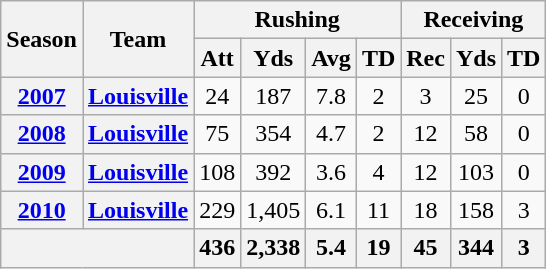<table class="wikitable" style="text-align:center;">
<tr>
<th rowspan="2">Season</th>
<th rowspan="2">Team</th>
<th colspan="4">Rushing</th>
<th colspan="3">Receiving</th>
</tr>
<tr>
<th>Att</th>
<th>Yds</th>
<th>Avg</th>
<th>TD</th>
<th>Rec</th>
<th>Yds</th>
<th>TD</th>
</tr>
<tr>
<th><a href='#'>2007</a></th>
<th><a href='#'>Louisville</a></th>
<td>24</td>
<td>187</td>
<td>7.8</td>
<td>2</td>
<td>3</td>
<td>25</td>
<td>0</td>
</tr>
<tr>
<th><a href='#'>2008</a></th>
<th><a href='#'>Louisville</a></th>
<td>75</td>
<td>354</td>
<td>4.7</td>
<td>2</td>
<td>12</td>
<td>58</td>
<td>0</td>
</tr>
<tr>
<th><a href='#'>2009</a></th>
<th><a href='#'>Louisville</a></th>
<td>108</td>
<td>392</td>
<td>3.6</td>
<td>4</td>
<td>12</td>
<td>103</td>
<td>0</td>
</tr>
<tr>
<th><a href='#'>2010</a></th>
<th><a href='#'>Louisville</a></th>
<td>229</td>
<td>1,405</td>
<td>6.1</td>
<td>11</td>
<td>18</td>
<td>158</td>
<td>3</td>
</tr>
<tr>
<th colspan="2"></th>
<th>436</th>
<th>2,338</th>
<th>5.4</th>
<th>19</th>
<th>45</th>
<th>344</th>
<th>3</th>
</tr>
</table>
